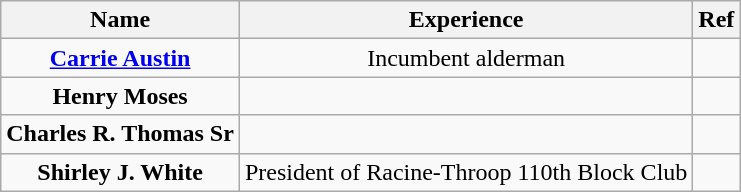<table class="wikitable" style="text-align:center">
<tr>
<th>Name</th>
<th>Experience</th>
<th>Ref</th>
</tr>
<tr>
<td><strong><a href='#'>Carrie Austin</a></strong></td>
<td>Incumbent alderman</td>
<td></td>
</tr>
<tr>
<td><strong>Henry Moses</strong></td>
<td></td>
<td></td>
</tr>
<tr>
<td><strong>Charles R. Thomas Sr</strong></td>
<td></td>
<td></td>
</tr>
<tr>
<td><strong>Shirley J. White</strong></td>
<td>President of Racine-Throop 110th Block Club</td>
<td></td>
</tr>
</table>
